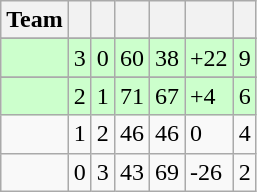<table class="wikitable">
<tr>
<th>Team</th>
<th></th>
<th></th>
<th></th>
<th></th>
<th></th>
<th></th>
</tr>
<tr>
</tr>
<tr bgcolor=#cfc>
<td></td>
<td>3</td>
<td>0</td>
<td>60</td>
<td>38</td>
<td>+22</td>
<td>9</td>
</tr>
<tr>
</tr>
<tr bgcolor=#cfc>
<td></td>
<td>2</td>
<td>1</td>
<td>71</td>
<td>67</td>
<td>+4</td>
<td>6</td>
</tr>
<tr>
<td></td>
<td>1</td>
<td>2</td>
<td>46</td>
<td>46</td>
<td>0</td>
<td>4</td>
</tr>
<tr>
<td></td>
<td>0</td>
<td>3</td>
<td>43</td>
<td>69</td>
<td>-26</td>
<td>2</td>
</tr>
</table>
